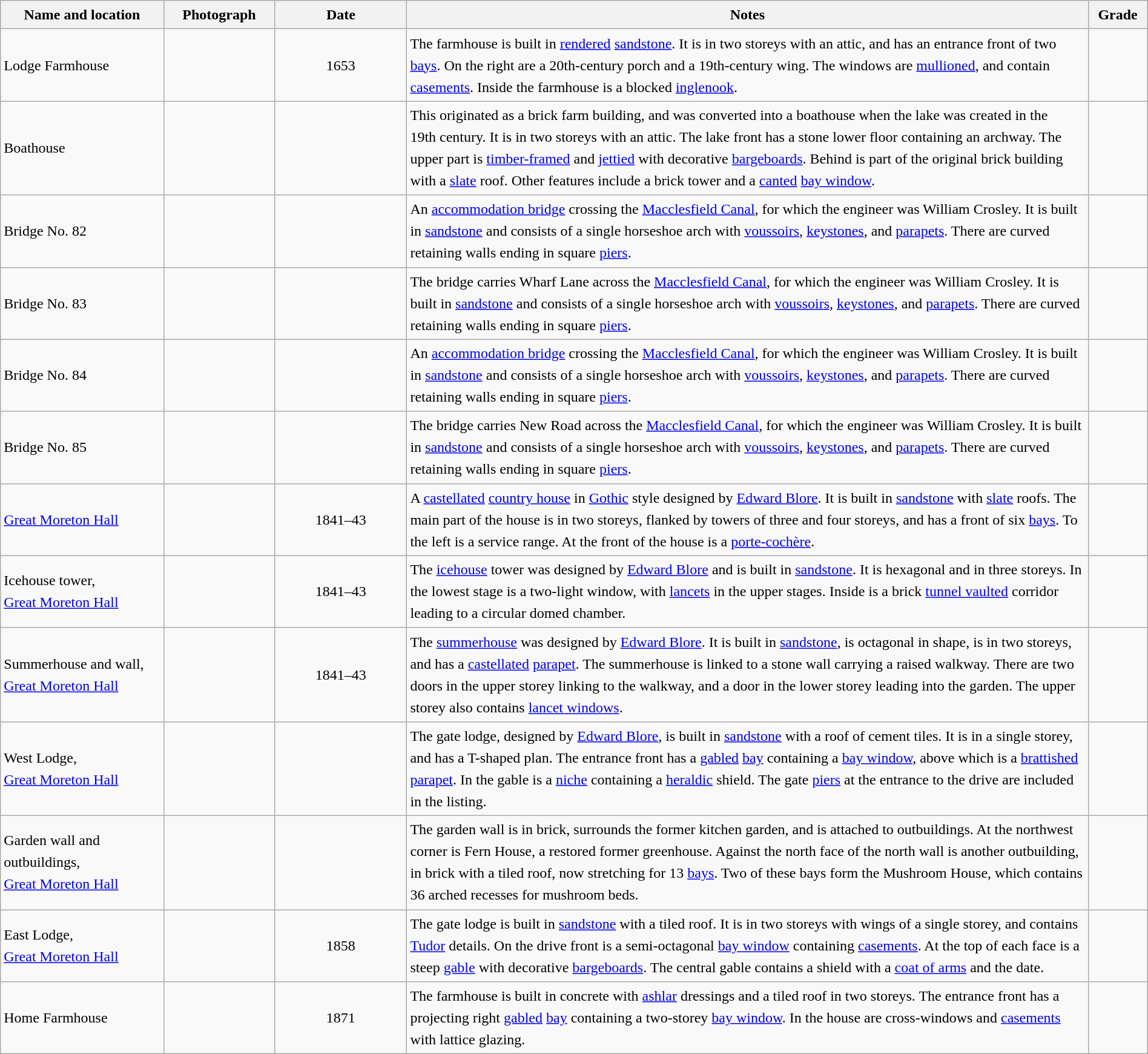<table class="wikitable sortable plainrowheaders" style="width:100%;border:0px;text-align:left;line-height:150%;">
<tr>
<th scope="col" style="width:150px">Name and location</th>
<th scope="col" style="width:100px" class="unsortable">Photograph</th>
<th scope="col" style="width:120px">Date</th>
<th scope="col" style="width:650px" class="unsortable">Notes</th>
<th scope="col" style="width:50px">Grade</th>
</tr>
<tr>
<td>Lodge Farmhouse<br><small></small></td>
<td></td>
<td align="center">1653</td>
<td>The farmhouse is built in <a href='#'>rendered</a> <a href='#'>sandstone</a>. It is in two storeys with an attic, and has an entrance front of two <a href='#'>bays</a>. On the right are a 20th-century porch and a 19th-century wing. The windows are <a href='#'>mullioned</a>, and contain <a href='#'>casements</a>. Inside the farmhouse is a blocked <a href='#'>inglenook</a>.</td>
<td align="center" ></td>
</tr>
<tr>
<td>Boathouse<br><small></small></td>
<td></td>
<td align="center"></td>
<td>This originated as a brick farm building, and was converted into a boathouse when the lake was created in the 19th century. It is in two storeys with an attic. The lake front has a stone lower floor containing an archway. The upper part is <a href='#'>timber-framed</a> and <a href='#'>jettied</a> with decorative <a href='#'>bargeboards</a>. Behind is part of the original brick building with a <a href='#'>slate</a> roof. Other features include a brick tower and a <a href='#'>canted</a> <a href='#'>bay window</a>.</td>
<td align="center" ></td>
</tr>
<tr>
<td>Bridge No. 82<br><small></small></td>
<td></td>
<td align="center"></td>
<td>An <a href='#'>accommodation bridge</a> crossing the <a href='#'>Macclesfield Canal</a>, for which the engineer was William Crosley. It is built in <a href='#'>sandstone</a> and consists of a single horseshoe arch with <a href='#'>voussoirs</a>, <a href='#'>keystones</a>, and <a href='#'>parapets</a>. There are curved retaining walls ending in square <a href='#'>piers</a>.</td>
<td align="center" ></td>
</tr>
<tr>
<td>Bridge No. 83<br><small></small></td>
<td></td>
<td align="center"></td>
<td>The bridge carries Wharf Lane across the <a href='#'>Macclesfield Canal</a>, for which the engineer was William Crosley. It is built in <a href='#'>sandstone</a> and consists of a single horseshoe arch with <a href='#'>voussoirs</a>, <a href='#'>keystones</a>, and <a href='#'>parapets</a>. There are curved retaining walls ending in square <a href='#'>piers</a>.</td>
<td align="center" ></td>
</tr>
<tr>
<td>Bridge No. 84<br><small></small></td>
<td></td>
<td align="center"></td>
<td>An <a href='#'>accommodation bridge</a> crossing the <a href='#'>Macclesfield Canal</a>, for which the engineer was William Crosley. It is built in <a href='#'>sandstone</a> and consists of a single horseshoe arch with <a href='#'>voussoirs</a>, <a href='#'>keystones</a>, and <a href='#'>parapets</a>. There are curved retaining walls ending in square <a href='#'>piers</a>.</td>
<td align="center" ></td>
</tr>
<tr>
<td>Bridge No. 85<br><small></small></td>
<td></td>
<td align="center"></td>
<td>The bridge carries New Road across the <a href='#'>Macclesfield Canal</a>, for which the engineer was William Crosley. It is built in <a href='#'>sandstone</a> and consists of a single horseshoe arch with <a href='#'>voussoirs</a>, <a href='#'>keystones</a>, and <a href='#'>parapets</a>. There are curved retaining walls ending in square <a href='#'>piers</a>.</td>
<td align="center" ></td>
</tr>
<tr>
<td><a href='#'>Great Moreton Hall</a><br><small></small></td>
<td></td>
<td align="center">1841–43</td>
<td>A <a href='#'>castellated</a> <a href='#'>country house</a> in <a href='#'>Gothic</a> style designed by <a href='#'>Edward Blore</a>. It is built in <a href='#'>sandstone</a> with <a href='#'>slate</a> roofs. The main part of the house is in two storeys, flanked by towers of three and four storeys, and has a front of six <a href='#'>bays</a>. To the left is a service range. At the front of the house is a <a href='#'>porte-cochère</a>.</td>
<td align="center" ></td>
</tr>
<tr>
<td>Icehouse tower,<br><a href='#'>Great Moreton Hall</a><br><small></small></td>
<td></td>
<td align="center">1841–43</td>
<td>The <a href='#'>icehouse</a> tower was designed by <a href='#'>Edward Blore</a> and is built in <a href='#'>sandstone</a>. It is hexagonal and in three storeys. In the lowest stage is a two-light window, with <a href='#'>lancets</a> in the upper stages. Inside is a brick <a href='#'>tunnel vaulted</a> corridor leading to a circular domed chamber.</td>
<td align="center" ></td>
</tr>
<tr>
<td>Summerhouse and wall,<br><a href='#'>Great Moreton Hall</a><br><small></small></td>
<td></td>
<td align="center">1841–43</td>
<td>The <a href='#'>summerhouse</a> was designed by <a href='#'>Edward Blore</a>. It is built in <a href='#'>sandstone</a>, is octagonal in shape, is in two storeys, and has a <a href='#'>castellated</a> <a href='#'>parapet</a>. The summerhouse is linked to a stone wall carrying a raised walkway. There are two doors in the upper storey linking to the walkway, and a door in the lower storey leading into the garden. The upper storey also contains <a href='#'>lancet windows</a>.</td>
<td align="center" ></td>
</tr>
<tr>
<td>West Lodge,<br><a href='#'>Great Moreton Hall</a><br><small></small></td>
<td></td>
<td align="center"></td>
<td>The gate lodge, designed by <a href='#'>Edward Blore</a>, is built in <a href='#'>sandstone</a> with a roof of cement tiles. It is in a single storey, and has a T-shaped plan. The entrance front has a <a href='#'>gabled</a> <a href='#'>bay</a> containing a <a href='#'>bay window</a>, above which is a <a href='#'>brattished</a> <a href='#'>parapet</a>. In the gable is a <a href='#'>niche</a> containing a <a href='#'>heraldic</a> shield. The gate <a href='#'>piers</a> at the entrance to the drive are included in the listing.</td>
<td align="center" ></td>
</tr>
<tr>
<td>Garden wall and outbuildings,<br><a href='#'>Great Moreton Hall</a><br><small></small></td>
<td></td>
<td align="center"></td>
<td>The garden wall is in brick, surrounds the former kitchen garden, and is attached to outbuildings. At the northwest corner is Fern House, a restored former greenhouse. Against the north face of the north wall is another outbuilding, in brick with a tiled roof, now stretching for 13 <a href='#'>bays</a>. Two of these bays form the Mushroom House, which contains 36 arched recesses for mushroom beds.</td>
<td align="center" ></td>
</tr>
<tr>
<td>East Lodge,<br><a href='#'>Great Moreton Hall</a><br><small></small></td>
<td></td>
<td align="center">1858</td>
<td>The gate lodge is built in <a href='#'>sandstone</a> with a tiled roof. It is in two storeys with wings of a single storey, and contains <a href='#'>Tudor</a> details. On the drive front is a semi-octagonal <a href='#'>bay window</a> containing <a href='#'>casements</a>. At the top of each face is a steep <a href='#'>gable</a> with decorative <a href='#'>bargeboards</a>. The central gable contains a shield with a <a href='#'>coat of arms</a> and the date.</td>
<td align="center" ></td>
</tr>
<tr>
<td>Home Farmhouse<br><small></small></td>
<td></td>
<td align="center">1871</td>
<td>The farmhouse is built in concrete with <a href='#'>ashlar</a> dressings and a tiled roof in two storeys. The entrance front has a projecting right <a href='#'>gabled</a> <a href='#'>bay</a> containing a two-storey <a href='#'>bay window</a>. In the house are cross-windows and <a href='#'>casements</a> with lattice glazing.</td>
<td align="center" ></td>
</tr>
<tr>
</tr>
</table>
